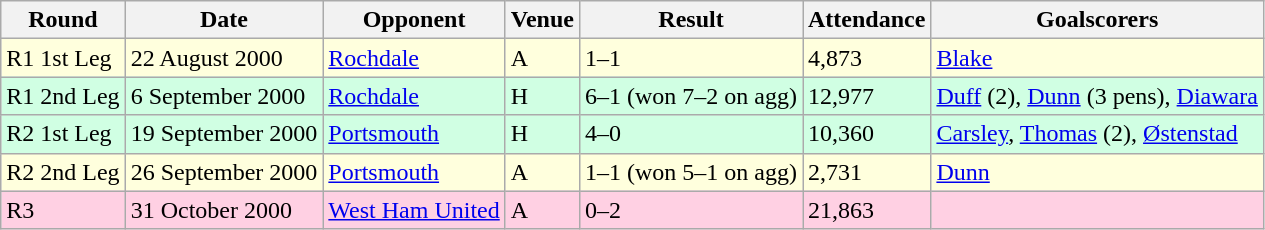<table class="wikitable">
<tr>
<th>Round</th>
<th>Date</th>
<th>Opponent</th>
<th>Venue</th>
<th>Result</th>
<th>Attendance</th>
<th>Goalscorers</th>
</tr>
<tr style="background-color: #ffffdd;">
<td>R1 1st Leg</td>
<td>22 August 2000</td>
<td><a href='#'>Rochdale</a></td>
<td>A</td>
<td>1–1</td>
<td>4,873</td>
<td><a href='#'>Blake</a></td>
</tr>
<tr style="background-color: #d0ffe3;">
<td>R1 2nd Leg</td>
<td>6 September 2000</td>
<td><a href='#'>Rochdale</a></td>
<td>H</td>
<td>6–1 (won 7–2 on agg)</td>
<td>12,977</td>
<td><a href='#'>Duff</a> (2), <a href='#'>Dunn</a> (3 pens), <a href='#'>Diawara</a></td>
</tr>
<tr style="background-color: #d0ffe3;">
<td>R2 1st Leg</td>
<td>19 September 2000</td>
<td><a href='#'>Portsmouth</a></td>
<td>H</td>
<td>4–0</td>
<td>10,360</td>
<td><a href='#'>Carsley</a>, <a href='#'>Thomas</a> (2), <a href='#'>Østenstad</a></td>
</tr>
<tr style="background-color: #ffffdd;">
<td>R2 2nd Leg</td>
<td>26 September 2000</td>
<td><a href='#'>Portsmouth</a></td>
<td>A</td>
<td>1–1 (won 5–1 on agg)</td>
<td>2,731</td>
<td><a href='#'>Dunn</a></td>
</tr>
<tr style="background-color: #ffd0e3;">
<td>R3</td>
<td>31 October 2000</td>
<td><a href='#'>West Ham United</a></td>
<td>A</td>
<td>0–2</td>
<td>21,863</td>
<td></td>
</tr>
</table>
